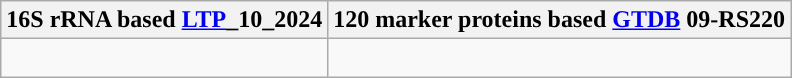<table class="wikitable">
<tr>
<th colspan=1>16S rRNA based <a href='#'>LTP</a>_10_2024</th>
<th colspan=1>120 marker proteins based <a href='#'>GTDB</a> 09-RS220</th>
</tr>
<tr>
<td style="vertical-align:top"><br></td>
<td><br></td>
</tr>
</table>
